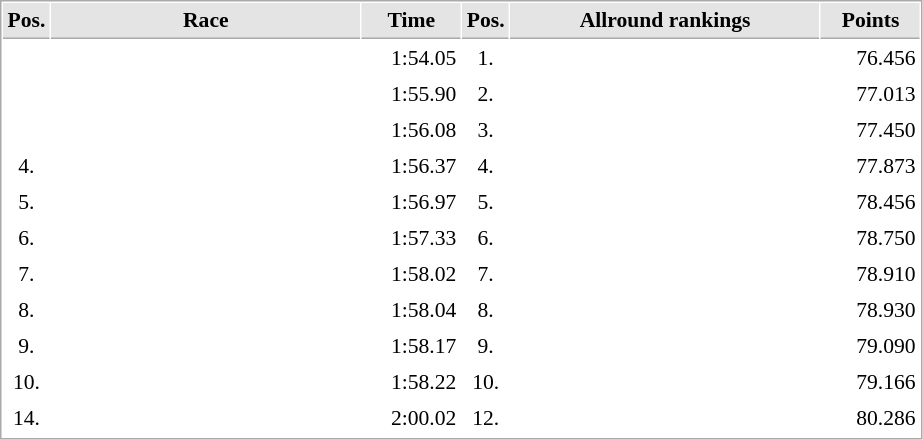<table cellspacing="1" cellpadding="3" style="border:1px solid #AAAAAA;font-size:90%">
<tr bgcolor="#E4E4E4">
<th style="border-bottom:1px solid #AAAAAA" width=10>Pos.</th>
<th style="border-bottom:1px solid #AAAAAA" width=200>Race</th>
<th style="border-bottom:1px solid #AAAAAA" width=60>Time</th>
<th style="border-bottom:1px solid #AAAAAA" width=10>Pos.</th>
<th style="border-bottom:1px solid #AAAAAA" width=200>Allround rankings</th>
<th style="border-bottom:1px solid #AAAAAA" width=60>Points</th>
</tr>
<tr>
<td align="center"></td>
<td></td>
<td align="right">1:54.05</td>
<td align="center">1.</td>
<td></td>
<td align="right">76.456</td>
</tr>
<tr>
<td align="center"></td>
<td></td>
<td align="right">1:55.90</td>
<td align="center">2.</td>
<td></td>
<td align="right">77.013</td>
</tr>
<tr>
<td align="center"></td>
<td></td>
<td align="right">1:56.08</td>
<td align="center">3.</td>
<td></td>
<td align="right">77.450</td>
</tr>
<tr>
<td align="center">4.</td>
<td></td>
<td align="right">1:56.37</td>
<td align="center">4.</td>
<td></td>
<td align="right">77.873</td>
</tr>
<tr>
<td align="center">5.</td>
<td></td>
<td align="right">1:56.97</td>
<td align="center">5.</td>
<td></td>
<td align="right">78.456</td>
</tr>
<tr>
<td align="center">6.</td>
<td></td>
<td align="right">1:57.33</td>
<td align="center">6.</td>
<td></td>
<td align="right">78.750</td>
</tr>
<tr>
<td align="center">7.</td>
<td></td>
<td align="right">1:58.02</td>
<td align="center">7.</td>
<td></td>
<td align="right">78.910</td>
</tr>
<tr>
<td align="center">8.</td>
<td></td>
<td align="right">1:58.04</td>
<td align="center">8.</td>
<td></td>
<td align="right">78.930</td>
</tr>
<tr>
<td align="center">9.</td>
<td></td>
<td align="right">1:58.17</td>
<td align="center">9.</td>
<td></td>
<td align="right">79.090</td>
</tr>
<tr>
<td align="center">10.</td>
<td></td>
<td align="right">1:58.22</td>
<td align="center">10.</td>
<td></td>
<td align="right">79.166</td>
</tr>
<tr>
<td align="center">14.</td>
<td></td>
<td align="right">2:00.02</td>
<td align="center">12.</td>
<td></td>
<td align="right">80.286</td>
</tr>
<tr>
</tr>
</table>
